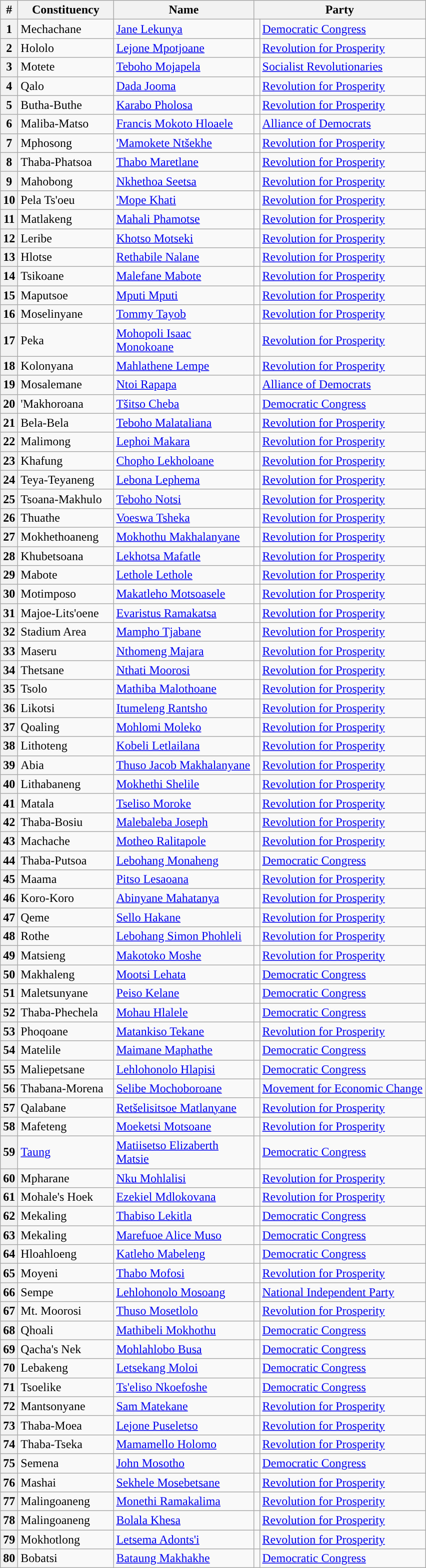<table class="wikitable sortable" id="elected-mps">
<tr>
<th>#</th>
<th style="width:120px">Constituency</th>
<th style="width:180px">Name</th>
<th colspan=2>Party</th>
</tr>
<tr>
<th>1</th>
<td>Mechachane</td>
<td><a href='#'>Jane Lekunya</a></td>
<td style="background-color: "></td>
<td><a href='#'>Democratic Congress</a></td>
</tr>
<tr>
<th>2</th>
<td>Hololo</td>
<td><a href='#'>Lejone Mpotjoane</a></td>
<td style="background-color: "></td>
<td><a href='#'>Revolution for Prosperity</a></td>
</tr>
<tr>
<th>3</th>
<td>Motete</td>
<td><a href='#'>Teboho Mojapela</a></td>
<td style="background-color: "></td>
<td><a href='#'>Socialist Revolutionaries</a></td>
</tr>
<tr>
<th>4</th>
<td>Qalo</td>
<td><a href='#'>Dada Jooma</a></td>
<td style="background-color: "></td>
<td><a href='#'>Revolution for Prosperity</a></td>
</tr>
<tr>
<th>5</th>
<td>Butha-Buthe</td>
<td><a href='#'>Karabo Pholosa</a></td>
<td style="background-color: "></td>
<td><a href='#'>Revolution for Prosperity</a></td>
</tr>
<tr>
<th>6</th>
<td>Maliba-Matso</td>
<td><a href='#'>Francis Mokoto Hloaele</a></td>
<td style="background-color: "></td>
<td><a href='#'>Alliance of Democrats</a></td>
</tr>
<tr>
<th>7</th>
<td>Mphosong</td>
<td><a href='#'>'Mamokete Ntšekhe</a></td>
<td style="background-color: "></td>
<td><a href='#'>Revolution for Prosperity</a></td>
</tr>
<tr>
<th>8</th>
<td>Thaba-Phatsoa</td>
<td><a href='#'>Thabo Maretlane</a></td>
<td style="background-color: "></td>
<td><a href='#'>Revolution for Prosperity</a></td>
</tr>
<tr>
<th>9</th>
<td>Mahobong</td>
<td><a href='#'>Nkhethoa Seetsa</a></td>
<td style="background-color: "></td>
<td><a href='#'>Revolution for Prosperity</a></td>
</tr>
<tr>
<th>10</th>
<td>Pela Ts'oeu</td>
<td><a href='#'>'Mope Khati</a></td>
<td style="background-color: "></td>
<td><a href='#'>Revolution for Prosperity</a></td>
</tr>
<tr>
<th>11</th>
<td>Matlakeng</td>
<td><a href='#'>Mahali Phamotse</a></td>
<td style="background-color: "></td>
<td><a href='#'>Revolution for Prosperity</a></td>
</tr>
<tr>
<th>12</th>
<td>Leribe</td>
<td><a href='#'>Khotso Motseki</a></td>
<td style="background-color: "></td>
<td><a href='#'>Revolution for Prosperity</a></td>
</tr>
<tr>
<th>13</th>
<td>Hlotse</td>
<td><a href='#'>Rethabile Nalane</a></td>
<td style="background-color: "></td>
<td><a href='#'>Revolution for Prosperity</a></td>
</tr>
<tr>
<th>14</th>
<td>Tsikoane</td>
<td><a href='#'>Malefane Mabote</a></td>
<td style="background-color: "></td>
<td><a href='#'>Revolution for Prosperity</a></td>
</tr>
<tr>
<th>15</th>
<td>Maputsoe</td>
<td><a href='#'>Mputi Mputi</a></td>
<td style="background-color: "></td>
<td><a href='#'>Revolution for Prosperity</a></td>
</tr>
<tr>
<th>16</th>
<td>Moselinyane</td>
<td><a href='#'>Tommy Tayob</a></td>
<td style="background-color: "></td>
<td><a href='#'>Revolution for Prosperity</a></td>
</tr>
<tr>
<th>17</th>
<td>Peka</td>
<td><a href='#'>Mohopoli Isaac Monokoane</a></td>
<td style="background-color: "></td>
<td><a href='#'>Revolution for Prosperity</a></td>
</tr>
<tr>
<th>18</th>
<td>Kolonyana</td>
<td><a href='#'>Mahlathene Lempe</a></td>
<td style="background-color: "></td>
<td><a href='#'>Revolution for Prosperity</a></td>
</tr>
<tr>
<th>19</th>
<td>Mosalemane</td>
<td><a href='#'>Ntoi Rapapa</a></td>
<td style="background-color: "></td>
<td><a href='#'>Alliance of Democrats</a></td>
</tr>
<tr>
<th>20</th>
<td>'Makhoroana</td>
<td><a href='#'>Tšitso Cheba</a></td>
<td style="background-color: "></td>
<td><a href='#'>Democratic Congress</a></td>
</tr>
<tr>
<th>21</th>
<td>Bela-Bela</td>
<td><a href='#'>Teboho Malataliana</a></td>
<td style="background-color: "></td>
<td><a href='#'>Revolution for Prosperity</a></td>
</tr>
<tr>
<th>22</th>
<td>Malimong</td>
<td><a href='#'>Lephoi Makara</a></td>
<td style="background-color: "></td>
<td><a href='#'>Revolution for Prosperity</a></td>
</tr>
<tr>
<th>23</th>
<td>Khafung</td>
<td><a href='#'>Chopho Lekholoane</a></td>
<td style="background-color: "></td>
<td><a href='#'>Revolution for Prosperity</a></td>
</tr>
<tr>
<th>24</th>
<td>Teya-Teyaneng</td>
<td><a href='#'>Lebona Lephema</a></td>
<td style="background-color: "></td>
<td><a href='#'>Revolution for Prosperity</a></td>
</tr>
<tr>
<th>25</th>
<td>Tsoana-Makhulo</td>
<td><a href='#'>Teboho Notsi</a></td>
<td style="background-color: "></td>
<td><a href='#'>Revolution for Prosperity</a></td>
</tr>
<tr>
<th>26</th>
<td>Thuathe</td>
<td><a href='#'>Voeswa Tsheka</a></td>
<td style="background-color: "></td>
<td><a href='#'>Revolution for Prosperity</a></td>
</tr>
<tr>
<th>27</th>
<td>Mokhethoaneng</td>
<td><a href='#'>Mokhothu Makhalanyane</a></td>
<td style="background-color: "></td>
<td><a href='#'>Revolution for Prosperity</a></td>
</tr>
<tr>
<th>28</th>
<td>Khubetsoana</td>
<td><a href='#'>Lekhotsa Mafatle</a></td>
<td style="background-color: "></td>
<td><a href='#'>Revolution for Prosperity</a></td>
</tr>
<tr>
<th>29</th>
<td>Mabote</td>
<td><a href='#'>Lethole Lethole</a></td>
<td style="background-color: "></td>
<td><a href='#'>Revolution for Prosperity</a></td>
</tr>
<tr>
<th>30</th>
<td>Motimposo</td>
<td><a href='#'>Makatleho Motsoasele</a></td>
<td style="background-color: "></td>
<td><a href='#'>Revolution for Prosperity</a></td>
</tr>
<tr>
<th>31</th>
<td>Majoe-Lits'oene</td>
<td><a href='#'>Evaristus Ramakatsa</a></td>
<td style="background-color: "></td>
<td><a href='#'>Revolution for Prosperity</a></td>
</tr>
<tr>
<th>32</th>
<td>Stadium Area</td>
<td><a href='#'>Mampho Tjabane</a></td>
<td style="background-color: "></td>
<td><a href='#'>Revolution for Prosperity</a></td>
</tr>
<tr>
<th>33</th>
<td>Maseru</td>
<td><a href='#'>Nthomeng Majara</a></td>
<td style="background-color: "></td>
<td><a href='#'>Revolution for Prosperity</a></td>
</tr>
<tr>
<th>34</th>
<td>Thetsane</td>
<td><a href='#'>Nthati Moorosi</a></td>
<td style="background-color: "></td>
<td><a href='#'>Revolution for Prosperity</a></td>
</tr>
<tr>
<th>35</th>
<td>Tsolo</td>
<td><a href='#'>Mathiba Malothoane</a></td>
<td style="background-color: "></td>
<td><a href='#'>Revolution for Prosperity</a></td>
</tr>
<tr>
<th>36</th>
<td>Likotsi</td>
<td><a href='#'>Itumeleng Rantsho</a></td>
<td style="background-color: "></td>
<td><a href='#'>Revolution for Prosperity</a></td>
</tr>
<tr>
<th>37</th>
<td>Qoaling</td>
<td><a href='#'>Mohlomi Moleko</a></td>
<td style="background-color: "></td>
<td><a href='#'>Revolution for Prosperity</a></td>
</tr>
<tr>
<th>38</th>
<td>Lithoteng</td>
<td><a href='#'>Kobeli Letlailana</a></td>
<td style="background-color: "></td>
<td><a href='#'>Revolution for Prosperity</a></td>
</tr>
<tr>
<th>39</th>
<td>Abia</td>
<td><a href='#'>Thuso Jacob Makhalanyane</a></td>
<td style="background-color: "></td>
<td><a href='#'>Revolution for Prosperity</a></td>
</tr>
<tr>
<th>40</th>
<td>Lithabaneng</td>
<td><a href='#'>Mokhethi Shelile</a></td>
<td style="background-color: "></td>
<td><a href='#'>Revolution for Prosperity</a></td>
</tr>
<tr>
<th>41</th>
<td>Matala</td>
<td><a href='#'>Tseliso Moroke</a></td>
<td style="background-color: "></td>
<td><a href='#'>Revolution for Prosperity</a></td>
</tr>
<tr>
<th>42</th>
<td>Thaba-Bosiu</td>
<td><a href='#'>Malebaleba Joseph</a></td>
<td style="background-color: "></td>
<td><a href='#'>Revolution for Prosperity</a></td>
</tr>
<tr>
<th>43</th>
<td>Machache</td>
<td><a href='#'>Motheo Ralitapole</a></td>
<td style="background-color: "></td>
<td><a href='#'>Revolution for Prosperity</a></td>
</tr>
<tr>
<th>44</th>
<td>Thaba-Putsoa</td>
<td><a href='#'>Lebohang Monaheng</a></td>
<td style="background-color: "></td>
<td><a href='#'>Democratic Congress</a></td>
</tr>
<tr>
<th>45</th>
<td>Maama</td>
<td><a href='#'>Pitso Lesaoana</a></td>
<td style="background-color: "></td>
<td><a href='#'>Revolution for Prosperity</a></td>
</tr>
<tr>
<th>46</th>
<td>Koro-Koro</td>
<td><a href='#'>Abinyane Mahatanya</a></td>
<td style="background-color: "></td>
<td><a href='#'>Revolution for Prosperity</a></td>
</tr>
<tr>
<th>47</th>
<td>Qeme</td>
<td><a href='#'>Sello Hakane</a></td>
<td style="background-color: "></td>
<td><a href='#'>Revolution for Prosperity</a></td>
</tr>
<tr>
<th>48</th>
<td>Rothe</td>
<td><a href='#'>Lebohang Simon Phohleli</a></td>
<td style="background-color: "></td>
<td><a href='#'>Revolution for Prosperity</a></td>
</tr>
<tr>
<th>49</th>
<td>Matsieng</td>
<td><a href='#'>Makotoko Moshe</a></td>
<td style="background-color: "></td>
<td><a href='#'>Revolution for Prosperity</a></td>
</tr>
<tr>
<th>50</th>
<td>Makhaleng</td>
<td><a href='#'>Mootsi Lehata</a></td>
<td style="background-color: "></td>
<td><a href='#'>Democratic Congress</a></td>
</tr>
<tr>
<th>51</th>
<td>Maletsunyane</td>
<td><a href='#'>Peiso Kelane</a></td>
<td style="background-color: "></td>
<td><a href='#'>Democratic Congress</a></td>
</tr>
<tr>
<th>52</th>
<td>Thaba-Phechela</td>
<td><a href='#'>Mohau Hlalele</a></td>
<td style="background-color: "></td>
<td><a href='#'>Democratic Congress</a></td>
</tr>
<tr>
<th>53</th>
<td>Phoqoane</td>
<td><a href='#'>Matankiso Tekane</a></td>
<td style="background-color: "></td>
<td><a href='#'>Revolution for Prosperity</a></td>
</tr>
<tr>
<th>54</th>
<td>Matelile</td>
<td><a href='#'>Maimane Maphathe</a></td>
<td style="background-color: "></td>
<td><a href='#'>Democratic Congress</a></td>
</tr>
<tr>
<th>55</th>
<td>Maliepetsane</td>
<td><a href='#'>Lehlohonolo Hlapisi</a></td>
<td style="background-color: "></td>
<td><a href='#'>Democratic Congress</a></td>
</tr>
<tr>
<th>56</th>
<td>Thabana-Morena</td>
<td><a href='#'>Selibe Mochoboroane</a></td>
<td style="background-color: "></td>
<td><a href='#'>Movement for Economic Change</a></td>
</tr>
<tr>
<th>57</th>
<td>Qalabane</td>
<td><a href='#'>Retšelisitsoe Matlanyane</a></td>
<td style="background-color: "></td>
<td><a href='#'>Revolution for Prosperity</a></td>
</tr>
<tr>
<th>58</th>
<td>Mafeteng</td>
<td><a href='#'>Moeketsi Motsoane</a></td>
<td style="background-color: "></td>
<td><a href='#'>Revolution for Prosperity</a></td>
</tr>
<tr>
<th>59</th>
<td><a href='#'>Taung</a></td>
<td><a href='#'>Matiisetso Elizaberth Matsie</a></td>
<td style="background-color: "></td>
<td><a href='#'>Democratic Congress</a></td>
</tr>
<tr>
<th>60</th>
<td>Mpharane</td>
<td><a href='#'>Nku Mohlalisi</a></td>
<td style="background-color: "></td>
<td><a href='#'>Revolution for Prosperity</a></td>
</tr>
<tr>
<th>61</th>
<td>Mohale's Hoek</td>
<td><a href='#'>Ezekiel Mdlokovana</a></td>
<td style="background-color: "></td>
<td><a href='#'>Revolution for Prosperity</a></td>
</tr>
<tr>
<th>62</th>
<td>Mekaling</td>
<td><a href='#'>Thabiso Lekitla</a></td>
<td style="background-color: "></td>
<td><a href='#'>Democratic Congress</a></td>
</tr>
<tr>
<th>63</th>
<td>Mekaling</td>
<td><a href='#'>Marefuoe Alice Muso</a></td>
<td style="background-color: "></td>
<td><a href='#'>Democratic Congress</a></td>
</tr>
<tr>
<th>64</th>
<td>Hloahloeng</td>
<td><a href='#'>Katleho Mabeleng</a></td>
<td style="background-color: "></td>
<td><a href='#'>Democratic Congress</a></td>
</tr>
<tr>
<th>65</th>
<td>Moyeni</td>
<td><a href='#'>Thabo Mofosi</a></td>
<td style="background-color: "></td>
<td><a href='#'>Revolution for Prosperity</a></td>
</tr>
<tr>
<th>66</th>
<td>Sempe</td>
<td><a href='#'>Lehlohonolo Mosoang</a></td>
<td style="background-color: "></td>
<td><a href='#'>National Independent Party</a></td>
</tr>
<tr>
<th>67</th>
<td>Mt. Moorosi</td>
<td><a href='#'>Thuso Mosetlolo</a></td>
<td style="background-color: "></td>
<td><a href='#'>Revolution for Prosperity</a></td>
</tr>
<tr>
<th>68</th>
<td>Qhoali</td>
<td><a href='#'>Mathibeli Mokhothu</a></td>
<td style="background-color: "></td>
<td><a href='#'>Democratic Congress</a></td>
</tr>
<tr>
<th>69</th>
<td>Qacha's Nek</td>
<td><a href='#'>Mohlahlobo Busa</a></td>
<td style="background-color: "></td>
<td><a href='#'>Democratic Congress</a></td>
</tr>
<tr>
<th>70</th>
<td>Lebakeng</td>
<td><a href='#'>Letsekang Moloi</a></td>
<td style="background-color: "></td>
<td><a href='#'>Democratic Congress</a></td>
</tr>
<tr>
<th>71</th>
<td>Tsoelike</td>
<td><a href='#'>Ts'eliso Nkoefoshe</a></td>
<td style="background-color: "></td>
<td><a href='#'>Democratic Congress</a></td>
</tr>
<tr>
<th>72</th>
<td>Mantsonyane</td>
<td><a href='#'>Sam Matekane</a></td>
<td style="background-color: "></td>
<td><a href='#'>Revolution for Prosperity</a></td>
</tr>
<tr>
<th>73</th>
<td>Thaba-Moea</td>
<td><a href='#'>Lejone Puseletso</a></td>
<td style="background-color: "></td>
<td><a href='#'>Revolution for Prosperity</a></td>
</tr>
<tr>
<th>74</th>
<td>Thaba-Tseka</td>
<td><a href='#'>Mamamello Holomo</a></td>
<td style="background-color: "></td>
<td><a href='#'>Revolution for Prosperity</a></td>
</tr>
<tr>
<th>75</th>
<td>Semena</td>
<td><a href='#'>John Mosotho</a></td>
<td style="background-color: "></td>
<td><a href='#'>Democratic Congress</a></td>
</tr>
<tr>
<th>76</th>
<td>Mashai</td>
<td><a href='#'>Sekhele Mosebetsane</a></td>
<td style="background-color: "></td>
<td><a href='#'>Revolution for Prosperity</a></td>
</tr>
<tr>
<th>77</th>
<td>Malingoaneng</td>
<td><a href='#'>Monethi Ramakalima</a></td>
<td style="background-color: "></td>
<td><a href='#'>Revolution for Prosperity</a></td>
</tr>
<tr>
<th>78</th>
<td>Malingoaneng</td>
<td><a href='#'>Bolala Khesa</a></td>
<td style="background-color: "></td>
<td><a href='#'>Revolution for Prosperity</a></td>
</tr>
<tr>
<th>79</th>
<td>Mokhotlong</td>
<td><a href='#'>Letsema Adonts'i</a></td>
<td style="background-color: "></td>
<td><a href='#'>Revolution for Prosperity</a></td>
</tr>
<tr>
<th>80</th>
<td>Bobatsi</td>
<td><a href='#'>Bataung Makhakhe</a></td>
<td style="background-color: "></td>
<td><a href='#'>Democratic Congress</a></td>
</tr>
</table>
